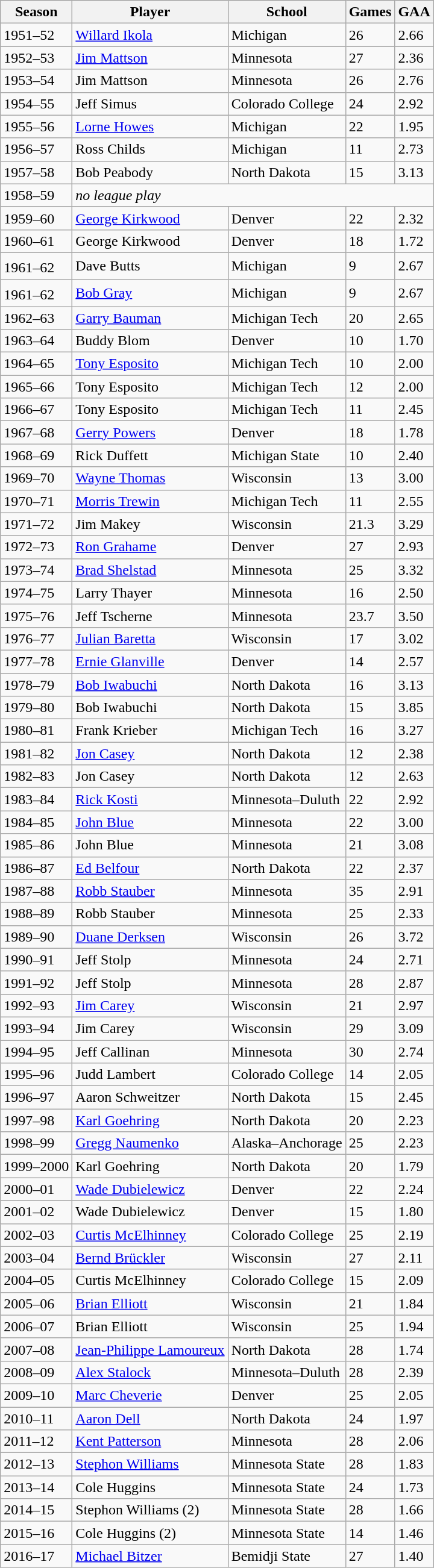<table class="sortable wikitable">
<tr>
<th>Season</th>
<th>Player</th>
<th>School</th>
<th>Games</th>
<th>GAA</th>
</tr>
<tr>
<td>1951–52</td>
<td><a href='#'>Willard Ikola</a></td>
<td>Michigan</td>
<td>26</td>
<td>2.66</td>
</tr>
<tr>
<td>1952–53</td>
<td><a href='#'>Jim Mattson</a></td>
<td>Minnesota</td>
<td>27</td>
<td>2.36</td>
</tr>
<tr>
<td>1953–54</td>
<td>Jim Mattson</td>
<td>Minnesota</td>
<td>26</td>
<td>2.76</td>
</tr>
<tr>
<td>1954–55</td>
<td>Jeff Simus</td>
<td>Colorado College</td>
<td>24</td>
<td>2.92</td>
</tr>
<tr>
<td>1955–56</td>
<td><a href='#'>Lorne Howes</a></td>
<td>Michigan</td>
<td>22</td>
<td>1.95</td>
</tr>
<tr>
<td>1956–57</td>
<td>Ross Childs</td>
<td>Michigan</td>
<td>11</td>
<td>2.73</td>
</tr>
<tr>
<td>1957–58</td>
<td>Bob Peabody</td>
<td>North Dakota</td>
<td>15</td>
<td>3.13</td>
</tr>
<tr>
<td>1958–59</td>
<td colspan=4><em>no league play</em></td>
</tr>
<tr>
<td>1959–60</td>
<td><a href='#'>George Kirkwood</a></td>
<td>Denver</td>
<td>22</td>
<td>2.32</td>
</tr>
<tr>
<td>1960–61</td>
<td>George Kirkwood</td>
<td>Denver</td>
<td>18</td>
<td>1.72</td>
</tr>
<tr>
<td>1961–62<sup></sup></td>
<td>Dave Butts</td>
<td>Michigan</td>
<td>9</td>
<td>2.67</td>
</tr>
<tr>
<td>1961–62<sup></sup></td>
<td><a href='#'>Bob Gray</a></td>
<td>Michigan</td>
<td>9</td>
<td>2.67</td>
</tr>
<tr>
<td>1962–63</td>
<td><a href='#'>Garry Bauman</a></td>
<td>Michigan Tech</td>
<td>20</td>
<td>2.65</td>
</tr>
<tr>
<td>1963–64</td>
<td>Buddy Blom</td>
<td>Denver</td>
<td>10</td>
<td>1.70</td>
</tr>
<tr>
<td>1964–65</td>
<td><a href='#'>Tony Esposito</a></td>
<td>Michigan Tech</td>
<td>10</td>
<td>2.00</td>
</tr>
<tr>
<td>1965–66</td>
<td>Tony Esposito</td>
<td>Michigan Tech</td>
<td>12</td>
<td>2.00</td>
</tr>
<tr>
<td>1966–67</td>
<td>Tony Esposito</td>
<td>Michigan Tech</td>
<td>11</td>
<td>2.45</td>
</tr>
<tr>
<td>1967–68</td>
<td><a href='#'>Gerry Powers</a></td>
<td>Denver</td>
<td>18</td>
<td>1.78</td>
</tr>
<tr>
<td>1968–69</td>
<td>Rick Duffett</td>
<td>Michigan State</td>
<td>10</td>
<td>2.40</td>
</tr>
<tr>
<td>1969–70</td>
<td><a href='#'>Wayne Thomas</a></td>
<td>Wisconsin</td>
<td>13</td>
<td>3.00</td>
</tr>
<tr>
<td>1970–71</td>
<td><a href='#'>Morris Trewin</a></td>
<td>Michigan Tech</td>
<td>11</td>
<td>2.55</td>
</tr>
<tr>
<td>1971–72</td>
<td>Jim Makey</td>
<td>Wisconsin</td>
<td>21.3</td>
<td>3.29</td>
</tr>
<tr>
<td>1972–73</td>
<td><a href='#'>Ron Grahame</a></td>
<td>Denver</td>
<td>27</td>
<td>2.93</td>
</tr>
<tr>
<td>1973–74</td>
<td><a href='#'>Brad Shelstad</a></td>
<td>Minnesota</td>
<td>25</td>
<td>3.32</td>
</tr>
<tr>
<td>1974–75</td>
<td>Larry Thayer</td>
<td>Minnesota</td>
<td>16</td>
<td>2.50</td>
</tr>
<tr>
<td>1975–76</td>
<td>Jeff Tscherne</td>
<td>Minnesota</td>
<td>23.7</td>
<td>3.50</td>
</tr>
<tr>
<td>1976–77</td>
<td><a href='#'>Julian Baretta</a></td>
<td>Wisconsin</td>
<td>17</td>
<td>3.02</td>
</tr>
<tr>
<td>1977–78</td>
<td><a href='#'>Ernie Glanville</a></td>
<td>Denver</td>
<td>14</td>
<td>2.57</td>
</tr>
<tr>
<td>1978–79</td>
<td><a href='#'>Bob Iwabuchi</a></td>
<td>North Dakota</td>
<td>16</td>
<td>3.13</td>
</tr>
<tr>
<td>1979–80</td>
<td>Bob Iwabuchi</td>
<td>North Dakota</td>
<td>15</td>
<td>3.85</td>
</tr>
<tr>
<td>1980–81</td>
<td>Frank Krieber</td>
<td>Michigan Tech</td>
<td>16</td>
<td>3.27</td>
</tr>
<tr>
<td>1981–82</td>
<td><a href='#'>Jon Casey</a></td>
<td>North Dakota</td>
<td>12</td>
<td>2.38</td>
</tr>
<tr>
<td>1982–83</td>
<td>Jon Casey</td>
<td>North Dakota</td>
<td>12</td>
<td>2.63</td>
</tr>
<tr>
<td>1983–84</td>
<td><a href='#'>Rick Kosti</a></td>
<td>Minnesota–Duluth</td>
<td>22</td>
<td>2.92</td>
</tr>
<tr>
<td>1984–85</td>
<td><a href='#'>John Blue</a></td>
<td>Minnesota</td>
<td>22</td>
<td>3.00</td>
</tr>
<tr>
<td>1985–86</td>
<td>John Blue</td>
<td>Minnesota</td>
<td>21</td>
<td>3.08</td>
</tr>
<tr>
<td>1986–87</td>
<td><a href='#'>Ed Belfour</a></td>
<td>North Dakota</td>
<td>22</td>
<td>2.37</td>
</tr>
<tr>
<td>1987–88</td>
<td><a href='#'>Robb Stauber</a></td>
<td>Minnesota</td>
<td>35</td>
<td>2.91</td>
</tr>
<tr>
<td>1988–89</td>
<td>Robb Stauber</td>
<td>Minnesota</td>
<td>25</td>
<td>2.33</td>
</tr>
<tr>
<td>1989–90</td>
<td><a href='#'>Duane Derksen</a></td>
<td>Wisconsin</td>
<td>26</td>
<td>3.72</td>
</tr>
<tr>
<td>1990–91</td>
<td>Jeff Stolp</td>
<td>Minnesota</td>
<td>24</td>
<td>2.71</td>
</tr>
<tr>
<td>1991–92</td>
<td>Jeff Stolp</td>
<td>Minnesota</td>
<td>28</td>
<td>2.87</td>
</tr>
<tr>
<td>1992–93</td>
<td><a href='#'>Jim Carey</a></td>
<td>Wisconsin</td>
<td>21</td>
<td>2.97</td>
</tr>
<tr>
<td>1993–94</td>
<td>Jim Carey</td>
<td>Wisconsin</td>
<td>29</td>
<td>3.09</td>
</tr>
<tr>
<td>1994–95</td>
<td>Jeff Callinan</td>
<td>Minnesota</td>
<td>30</td>
<td>2.74</td>
</tr>
<tr>
<td>1995–96</td>
<td>Judd Lambert</td>
<td>Colorado College</td>
<td>14</td>
<td>2.05</td>
</tr>
<tr>
<td>1996–97</td>
<td>Aaron Schweitzer</td>
<td>North Dakota</td>
<td>15</td>
<td>2.45</td>
</tr>
<tr>
<td>1997–98</td>
<td><a href='#'>Karl Goehring</a></td>
<td>North Dakota</td>
<td>20</td>
<td>2.23</td>
</tr>
<tr>
<td>1998–99</td>
<td><a href='#'>Gregg Naumenko</a></td>
<td>Alaska–Anchorage</td>
<td>25</td>
<td>2.23</td>
</tr>
<tr>
<td>1999–2000</td>
<td>Karl Goehring</td>
<td>North Dakota</td>
<td>20</td>
<td>1.79</td>
</tr>
<tr>
<td>2000–01</td>
<td><a href='#'>Wade Dubielewicz</a></td>
<td>Denver</td>
<td>22</td>
<td>2.24</td>
</tr>
<tr>
<td>2001–02</td>
<td>Wade Dubielewicz</td>
<td>Denver</td>
<td>15</td>
<td>1.80</td>
</tr>
<tr>
<td>2002–03</td>
<td><a href='#'>Curtis McElhinney</a></td>
<td>Colorado College</td>
<td>25</td>
<td>2.19</td>
</tr>
<tr>
<td>2003–04</td>
<td><a href='#'>Bernd Brückler</a></td>
<td>Wisconsin</td>
<td>27</td>
<td>2.11</td>
</tr>
<tr>
<td>2004–05</td>
<td>Curtis McElhinney</td>
<td>Colorado College</td>
<td>15</td>
<td>2.09</td>
</tr>
<tr>
<td>2005–06</td>
<td><a href='#'>Brian Elliott</a></td>
<td>Wisconsin</td>
<td>21</td>
<td>1.84</td>
</tr>
<tr>
<td>2006–07</td>
<td>Brian Elliott</td>
<td>Wisconsin</td>
<td>25</td>
<td>1.94</td>
</tr>
<tr>
<td>2007–08</td>
<td><a href='#'>Jean-Philippe Lamoureux</a></td>
<td>North Dakota</td>
<td>28</td>
<td>1.74</td>
</tr>
<tr>
<td>2008–09</td>
<td><a href='#'>Alex Stalock</a></td>
<td>Minnesota–Duluth</td>
<td>28</td>
<td>2.39</td>
</tr>
<tr>
<td>2009–10</td>
<td><a href='#'>Marc Cheverie</a></td>
<td>Denver</td>
<td>25</td>
<td>2.05</td>
</tr>
<tr>
<td>2010–11</td>
<td><a href='#'>Aaron Dell</a></td>
<td>North Dakota</td>
<td>24</td>
<td>1.97</td>
</tr>
<tr>
<td>2011–12</td>
<td><a href='#'>Kent Patterson</a></td>
<td>Minnesota</td>
<td>28</td>
<td>2.06</td>
</tr>
<tr>
<td>2012–13</td>
<td><a href='#'>Stephon Williams</a></td>
<td>Minnesota State</td>
<td>28</td>
<td>1.83</td>
</tr>
<tr>
<td>2013–14</td>
<td>Cole Huggins</td>
<td>Minnesota State</td>
<td>24</td>
<td>1.73</td>
</tr>
<tr>
<td>2014–15</td>
<td>Stephon Williams (2)</td>
<td>Minnesota State</td>
<td>28</td>
<td>1.66</td>
</tr>
<tr>
<td>2015–16</td>
<td>Cole Huggins (2)</td>
<td>Minnesota State</td>
<td>14</td>
<td>1.46</td>
</tr>
<tr>
<td>2016–17</td>
<td><a href='#'>Michael Bitzer</a></td>
<td>Bemidji State</td>
<td>27</td>
<td>1.40</td>
</tr>
</table>
